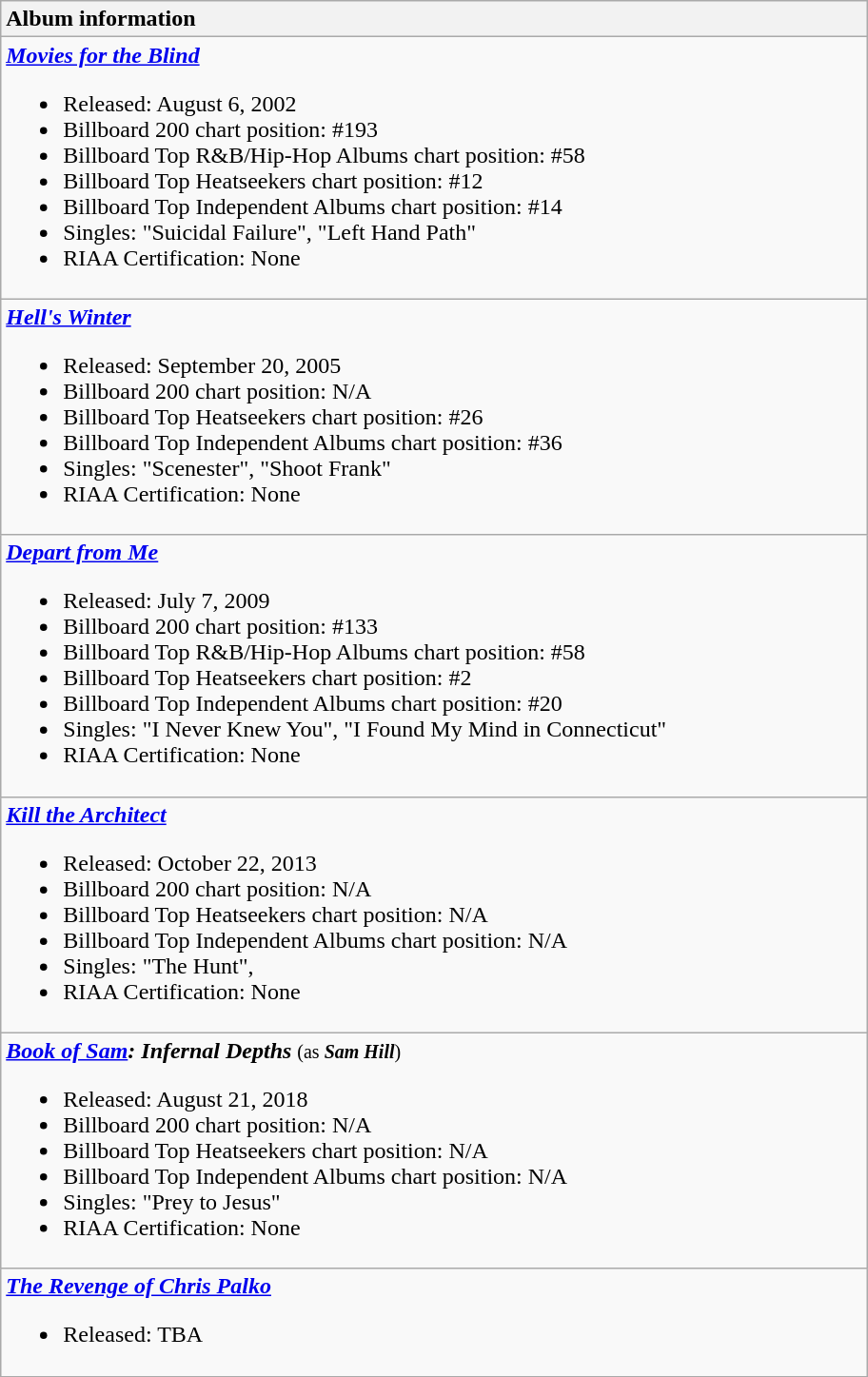<table class="wikitable">
<tr>
<th style="text-align:left; width:600px;">Album information</th>
</tr>
<tr>
<td align="left"><strong><em><a href='#'>Movies for the Blind</a></em></strong><br><ul><li>Released: August 6, 2002</li><li>Billboard 200 chart position: #193</li><li>Billboard Top R&B/Hip-Hop Albums chart position: #58</li><li>Billboard Top Heatseekers chart position: #12</li><li>Billboard Top Independent Albums chart position: #14</li><li>Singles: "Suicidal Failure", "Left Hand Path"</li><li>RIAA Certification: None</li></ul></td>
</tr>
<tr>
<td align="left"><strong><em><a href='#'>Hell's Winter</a></em></strong><br><ul><li>Released: September 20, 2005</li><li>Billboard 200 chart position: N/A</li><li>Billboard Top Heatseekers chart position: #26</li><li>Billboard Top Independent Albums chart position: #36</li><li>Singles: "Scenester", "Shoot Frank"</li><li>RIAA Certification: None</li></ul></td>
</tr>
<tr>
<td align="left"><strong><em><a href='#'>Depart from Me</a></em></strong><br><ul><li>Released: July 7, 2009</li><li>Billboard 200 chart position: #133</li><li>Billboard Top R&B/Hip-Hop Albums chart position: #58</li><li>Billboard Top Heatseekers chart position: #2</li><li>Billboard Top Independent Albums chart position: #20</li><li>Singles: "I Never Knew You", "I Found My Mind in Connecticut"</li><li>RIAA Certification: None</li></ul></td>
</tr>
<tr>
<td align="left"><strong><em><a href='#'>Kill the Architect</a></em></strong><br><ul><li>Released: October 22, 2013</li><li>Billboard 200 chart position: N/A</li><li>Billboard Top Heatseekers chart position: N/A</li><li>Billboard Top Independent Albums chart position:  N/A</li><li>Singles: "The Hunt",</li><li>RIAA Certification: None</li></ul></td>
</tr>
<tr>
<td align="left"><strong><em><a href='#'>Book of Sam</a>: Infernal Depths</em></strong> <small>(as <strong><em>Sam Hill</em></strong>)</small><br><ul><li>Released: August 21, 2018</li><li>Billboard 200 chart position: N/A</li><li>Billboard Top Heatseekers chart position: N/A</li><li>Billboard Top Independent Albums chart position:  N/A</li><li>Singles: "Prey to Jesus"</li><li>RIAA Certification: None</li></ul></td>
</tr>
<tr>
<td align="left"><strong><em><a href='#'>The Revenge of Chris Palko</a></em></strong><br><ul><li>Released: TBA</li></ul></td>
</tr>
</table>
